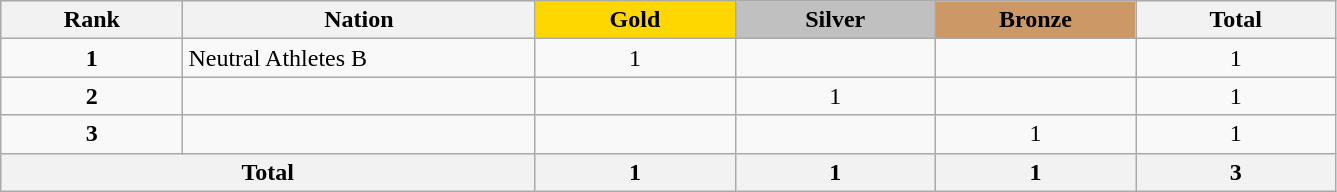<table class="wikitable collapsible autocollapse plainrowheaders" width=70.5% style="text-align:center;">
<tr style="background-color:#EDEDED;">
<th width=100px class="hintergrundfarbe5">Rank</th>
<th width=200px class="hintergrundfarbe6">Nation</th>
<th style="background:    gold; width:15%">Gold</th>
<th style="background:  silver; width:15%">Silver</th>
<th style="background: #CC9966; width:15%">Bronze</th>
<th class="hintergrundfarbe6" style="width:15%">Total</th>
</tr>
<tr>
<td><strong>1</strong></td>
<td align=left> Neutral Athletes B</td>
<td>1</td>
<td></td>
<td></td>
<td>1</td>
</tr>
<tr>
<td><strong>2</strong></td>
<td align=left></td>
<td></td>
<td>1</td>
<td></td>
<td>1</td>
</tr>
<tr>
<td><strong>3</strong></td>
<td align=left></td>
<td></td>
<td></td>
<td>1</td>
<td>1</td>
</tr>
<tr>
<th colspan=2>Total</th>
<th>1</th>
<th>1</th>
<th>1</th>
<th>3</th>
</tr>
</table>
